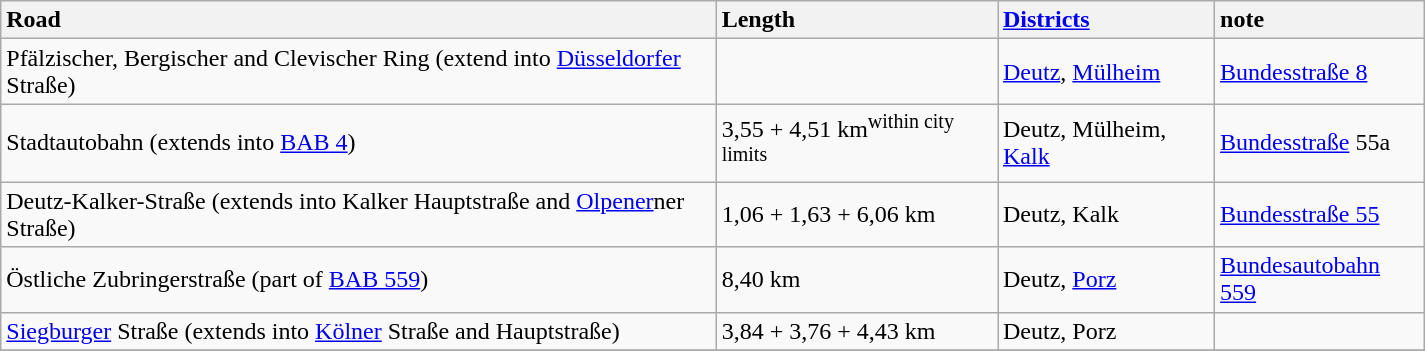<table class="wikitable" width=950>
<tr>
<th style="text-align: left;">Road</th>
<th style="text-align: left;">Length</th>
<th style="text-align: left;"><a href='#'>Districts</a></th>
<th style="text-align: left;">note</th>
</tr>
<tr>
<td>Pfälzischer, Bergischer and Clevischer Ring (extend into <a href='#'>Düsseldorfer</a> Straße)</td>
<td></td>
<td><a href='#'>Deutz</a>, <a href='#'>Mülheim</a></td>
<td>  <a href='#'>Bundesstraße 8</a></td>
</tr>
<tr>
<td>Stadtautobahn (extends into <a href='#'>BAB 4</a>)</td>
<td>3,55 + 4,51 km<sup>within city limits</sup></td>
<td>Deutz, Mülheim, <a href='#'>Kalk</a></td>
<td> <a href='#'>Bundesstraße</a> 55a</td>
</tr>
<tr>
<td>Deutz-Kalker-Straße (extends into Kalker Hauptstraße and <a href='#'>Olpener</a>ner Straße)</td>
<td>1,06 + 1,63 + 6,06 km</td>
<td>Deutz, Kalk</td>
<td> <a href='#'>Bundesstraße 55</a></td>
</tr>
<tr>
<td>Östliche Zubringerstraße (part of <a href='#'>BAB 559</a>)</td>
<td>8,40 km</td>
<td>Deutz, <a href='#'>Porz</a></td>
<td> <a href='#'>Bundesautobahn 559</a></td>
</tr>
<tr>
<td><a href='#'>Siegburger</a> Straße (extends into <a href='#'>Kölner</a> Straße and Hauptstraße)</td>
<td>3,84 + 3,76 + 4,43 km</td>
<td>Deutz, Porz</td>
<td></td>
</tr>
<tr>
</tr>
</table>
